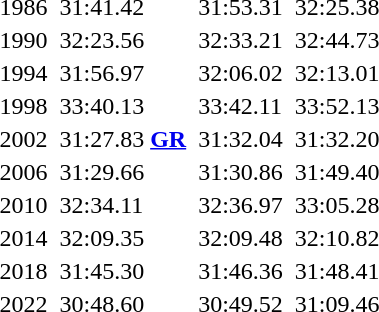<table>
<tr>
<td>1986</td>
<td></td>
<td>31:41.42</td>
<td></td>
<td>31:53.31</td>
<td></td>
<td>32:25.38</td>
</tr>
<tr>
<td>1990</td>
<td></td>
<td>32:23.56</td>
<td></td>
<td>32:33.21</td>
<td></td>
<td>32:44.73</td>
</tr>
<tr>
<td>1994</td>
<td></td>
<td>31:56.97</td>
<td></td>
<td>32:06.02</td>
<td></td>
<td>32:13.01</td>
</tr>
<tr>
<td>1998</td>
<td></td>
<td>33:40.13</td>
<td></td>
<td>33:42.11</td>
<td></td>
<td>33:52.13</td>
</tr>
<tr>
<td>2002<br></td>
<td></td>
<td>31:27.83 <strong><a href='#'>GR</a></strong></td>
<td></td>
<td>31:32.04</td>
<td></td>
<td>31:32.20</td>
</tr>
<tr>
<td>2006<br></td>
<td></td>
<td>31:29.66</td>
<td></td>
<td>31:30.86</td>
<td></td>
<td>31:49.40</td>
</tr>
<tr>
<td>2010<br></td>
<td></td>
<td>32:34.11</td>
<td></td>
<td>32:36.97</td>
<td></td>
<td>33:05.28</td>
</tr>
<tr>
<td>2014<br></td>
<td></td>
<td>32:09.35</td>
<td></td>
<td>32:09.48</td>
<td></td>
<td>32:10.82</td>
</tr>
<tr>
<td>2018<br></td>
<td></td>
<td>31:45.30</td>
<td></td>
<td>31:46.36</td>
<td></td>
<td>31:48.41</td>
</tr>
<tr>
<td>2022<br></td>
<td></td>
<td>30:48.60 <strong></strong></td>
<td></td>
<td>30:49.52</td>
<td></td>
<td>31:09.46</td>
</tr>
</table>
